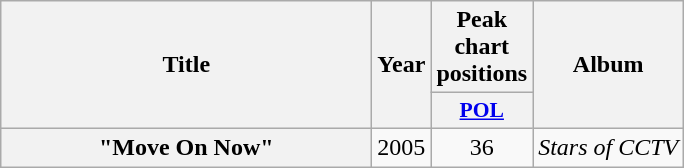<table class="wikitable plainrowheaders" style="text-align:center;">
<tr>
<th scope="col" rowspan="2" style="width:15em;">Title</th>
<th scope="col" rowspan="2">Year</th>
<th scope="col" colspan="1">Peak chart positions</th>
<th scope="col" rowspan="2">Album</th>
</tr>
<tr>
<th scope="col" style="width:2.5em;font-size:90%;"><a href='#'>POL</a><br></th>
</tr>
<tr>
<th scope="row">"Move On Now"</th>
<td>2005</td>
<td>36</td>
<td><em>Stars of CCTV</em></td>
</tr>
</table>
